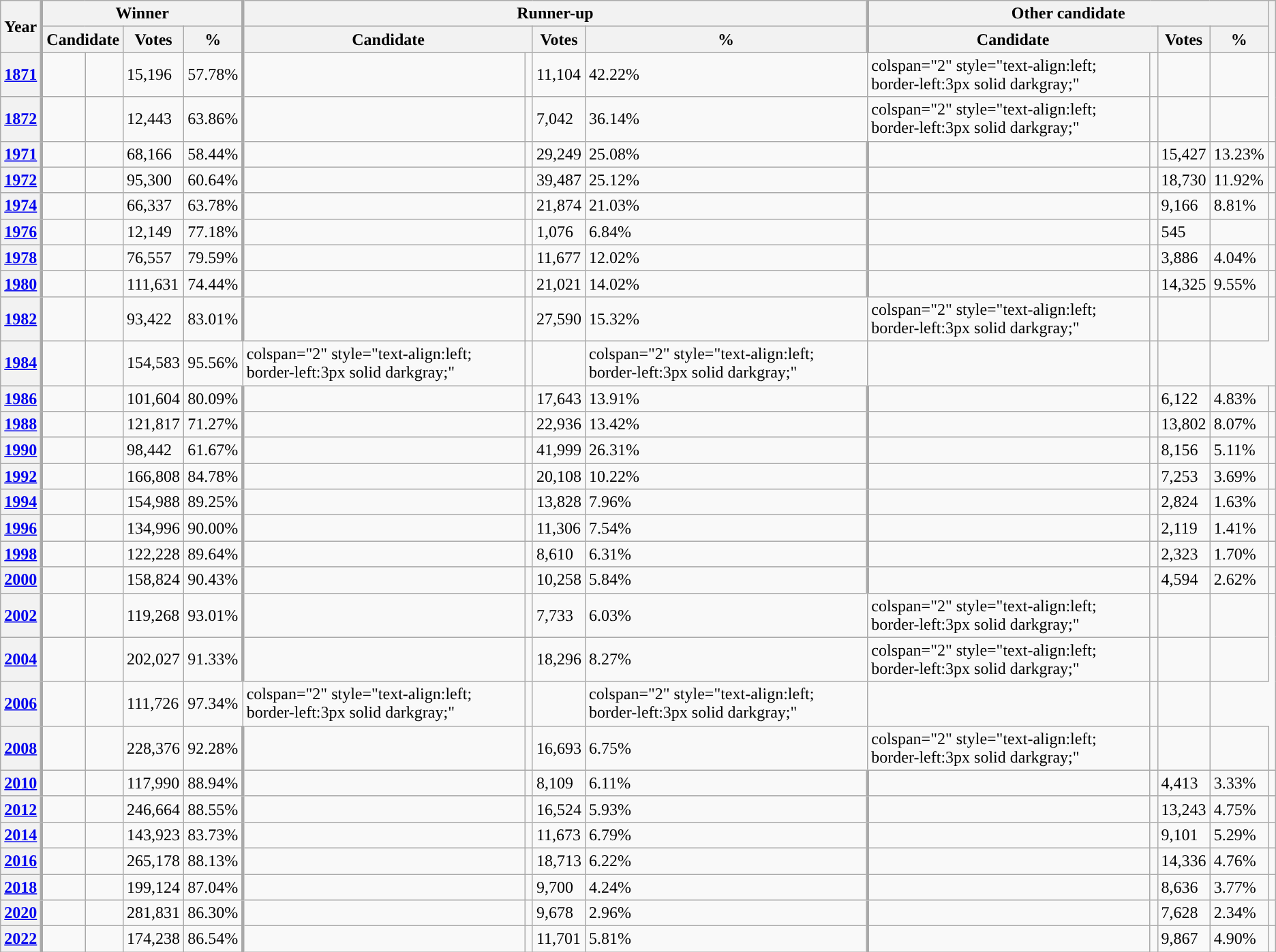<table class="wikitable sortable">
<tr>
<th scope=col rowspan="2">Year</th>
<th scope="col" style="border-left:3px solid darkgray;" colspan="4">Winner</th>
<th scope="col" style="border-left:3px solid darkgray;" colspan="4">Runner-up</th>
<th scope="col" style="border-left:3px solid darkgray;" colspan="4">Other candidate</th>
<th scope="col" class="unsortable" rowspan="2"></th>
</tr>
<tr>
<th scope="col" style="border-left:3px solid darkgray;" colspan="2">Candidate</th>
<th scope="col" data-sort-type="number">Votes</th>
<th scope="col"  data-sort-type="number">%</th>
<th scope="col" style="border-left:3px solid darkgray;" colspan="2">Candidate</th>
<th scope="col"  data-sort-type="number">Votes</th>
<th scope="col"  data-sort-type="number">%</th>
<th scope="col"  scope="col" style="border-left:3px solid darkgray;" colspan="2">Candidate</th>
<th scope="col"  data-sort-type="number">Votes</th>
<th scope="col"  data-sort-type="number">%</th>
</tr>
<tr>
<th scope="row"><a href='#'>1871</a></th>
<td style="text-align:left; border-left:3px solid darkgray; background-color:"></td>
<td> </td>
<td>15,196</td>
<td>57.78%</td>
<td style="text-align:left; border-left:3px solid darkgray; background-color:"></td>
<td> </td>
<td>11,104</td>
<td>42.22%</td>
<td>colspan="2" style="text-align:left; border-left:3px solid darkgray;" </td>
<td></td>
<td></td>
<td style="text-align: center;"></td>
</tr>
<tr>
<th scope="row"><a href='#'>1872</a></th>
<td style="text-align:left; border-left:3px solid darkgray; background-color:"></td>
<td> </td>
<td>12,443</td>
<td>63.86%</td>
<td style="text-align:left; border-left:3px solid darkgray; background-color:"></td>
<td> </td>
<td>7,042</td>
<td>36.14%</td>
<td>colspan="2" style="text-align:left; border-left:3px solid darkgray;" </td>
<td></td>
<td></td>
<td style="text-align: center;"></td>
</tr>
<tr>
<th scope="row"><a href='#'>1971</a></th>
<td style="text-align:left; border-left:3px solid darkgray; background-color:"></td>
<td> </td>
<td>68,166</td>
<td>58.44%</td>
<td style="text-align:left; border-left:3px solid darkgray; background-color:"></td>
<td> </td>
<td>29,249</td>
<td>25.08%</td>
<td style="text-align:left; border-left:3px solid darkgray; background-color:"></td>
<td> </td>
<td>15,427</td>
<td>13.23%</td>
<td style="text-align: center;"></td>
</tr>
<tr>
<th scope="row"><a href='#'>1972</a></th>
<td style="text-align:left; border-left:3px solid darkgray; background-color:"></td>
<td> </td>
<td>95,300</td>
<td>60.64%</td>
<td style="text-align:left; border-left:3px solid darkgray; background-color:"></td>
<td> </td>
<td>39,487</td>
<td>25.12%</td>
<td style="text-align:left; border-left:3px solid darkgray; background-color:"></td>
<td> </td>
<td>18,730</td>
<td>11.92%</td>
<td style="text-align: center;"></td>
</tr>
<tr>
<th scope="row"><a href='#'>1974</a></th>
<td style="text-align:left; border-left:3px solid darkgray; background-color:"></td>
<td> </td>
<td>66,337</td>
<td>63.78%</td>
<td style="text-align:left; border-left:3px solid darkgray; background-color:"></td>
<td> </td>
<td>21,874</td>
<td>21.03%</td>
<td style="text-align:left; border-left:3px solid darkgray; background-color:"></td>
<td> </td>
<td>9,166</td>
<td>8.81%</td>
<td style="text-align: center;"></td>
</tr>
<tr>
<th scope="row"><a href='#'>1976</a></th>
<td style="text-align:left; border-left:3px solid darkgray; background-color:"></td>
<td> </td>
<td>12,149</td>
<td>77.18%</td>
<td style="text-align:left; border-left:3px solid darkgray; background-color:"></td>
<td> </td>
<td>1,076</td>
<td>6.84%</td>
<td style="text-align:left; border-left:3px solid darkgray; background-color:"></td>
<td> </td>
<td>545</td>
<td></td>
<td style="text-align: center;"></td>
</tr>
<tr>
<th scope="row"><a href='#'>1978</a></th>
<td style="text-align:left; border-left:3px solid darkgray; background-color:"></td>
<td> </td>
<td>76,557</td>
<td>79.59%</td>
<td style="text-align:left; border-left:3px solid darkgray; background-color:"></td>
<td> </td>
<td>11,677</td>
<td>12.02%</td>
<td style="text-align:left; border-left:3px solid darkgray; background-color:"></td>
<td> </td>
<td>3,886</td>
<td>4.04%</td>
<td style="text-align: center;"></td>
</tr>
<tr>
<th scope="row"><a href='#'>1980</a></th>
<td style="text-align:left; border-left:3px solid darkgray; background-color:"></td>
<td> </td>
<td>111,631</td>
<td>74.44%</td>
<td style="text-align:left; border-left:3px solid darkgray; background-color:"></td>
<td> </td>
<td>21,021</td>
<td>14.02%</td>
<td style="text-align:left; border-left:3px solid darkgray; background-color:"></td>
<td> </td>
<td>14,325</td>
<td>9.55%</td>
<td style="text-align: center;"></td>
</tr>
<tr>
<th scope="row"><a href='#'>1982</a></th>
<td style="text-align:left; border-left:3px solid darkgray; background-color:"></td>
<td> </td>
<td>93,422</td>
<td>83.01%</td>
<td style="text-align:left; border-left:3px solid darkgray; background-color:"></td>
<td> </td>
<td>27,590</td>
<td>15.32%</td>
<td>colspan="2" style="text-align:left; border-left:3px solid darkgray;" </td>
<td></td>
<td></td>
<td style="text-align: center;"></td>
</tr>
<tr>
<th scope="row"><a href='#'>1984</a></th>
<td style="text-align:left; border-left:3px solid darkgray; background-color:"></td>
<td> </td>
<td>154,583</td>
<td>95.56%</td>
<td>colspan="2" style="text-align:left; border-left:3px solid darkgray;" </td>
<td></td>
<td></td>
<td>colspan="2" style="text-align:left; border-left:3px solid darkgray;" </td>
<td></td>
<td></td>
<td style="text-align: center;"></td>
</tr>
<tr>
<th scope="row"><a href='#'>1986</a></th>
<td style="text-align:left; border-left:3px solid darkgray; background-color:"></td>
<td> </td>
<td>101,604</td>
<td>80.09%</td>
<td style="text-align:left; border-left:3px solid darkgray; background-color:"></td>
<td> </td>
<td>17,643</td>
<td>13.91%</td>
<td style="text-align:left; border-left:3px solid darkgray; background-color:"></td>
<td> </td>
<td>6,122</td>
<td>4.83%</td>
<td style="text-align: center;"></td>
</tr>
<tr>
<th scope="row"><a href='#'>1988</a></th>
<td style="text-align:left; border-left:3px solid darkgray; background-color:"></td>
<td> </td>
<td>121,817</td>
<td>71.27%</td>
<td style="text-align:left; border-left:3px solid darkgray; background-color:"></td>
<td> </td>
<td>22,936</td>
<td>13.42%</td>
<td style="text-align:left; border-left:3px solid darkgray; background-color:"></td>
<td> </td>
<td>13,802</td>
<td>8.07%</td>
<td style="text-align: center;"></td>
</tr>
<tr>
<th scope="row"><a href='#'>1990</a></th>
<td style="text-align:left; border-left:3px solid darkgray; background-color:"></td>
<td> </td>
<td>98,442</td>
<td>61.67%</td>
<td style="text-align:left; border-left:3px solid darkgray; background-color:"></td>
<td> </td>
<td>41,999</td>
<td>26.31%</td>
<td style="text-align:left; border-left:3px solid darkgray; background-color:"></td>
<td> </td>
<td>8,156</td>
<td>5.11%</td>
<td style="text-align: center;"></td>
</tr>
<tr>
<th scope="row"><a href='#'>1992</a></th>
<td style="text-align:left; border-left:3px solid darkgray; background-color:"></td>
<td> </td>
<td>166,808</td>
<td>84.78%</td>
<td style="text-align:left; border-left:3px solid darkgray; background-color:"></td>
<td> </td>
<td>20,108</td>
<td>10.22%</td>
<td style="text-align:left; border-left:3px solid darkgray; background-color:"></td>
<td> </td>
<td>7,253</td>
<td>3.69%</td>
<td style="text-align: center;"></td>
</tr>
<tr>
<th scope="row"><a href='#'>1994</a></th>
<td style="text-align:left; border-left:3px solid darkgray; background-color:"></td>
<td> </td>
<td>154,988</td>
<td>89.25%</td>
<td style="text-align:left; border-left:3px solid darkgray; background-color:"></td>
<td> </td>
<td>13,828</td>
<td>7.96%</td>
<td style="text-align:left; border-left:3px solid darkgray; background-color:"></td>
<td> </td>
<td>2,824</td>
<td>1.63%</td>
<td style="text-align: center;"></td>
</tr>
<tr>
<th scope="row"><a href='#'>1996</a></th>
<td style="text-align:left; border-left:3px solid darkgray; background-color:"></td>
<td> </td>
<td>134,996</td>
<td>90.00%</td>
<td style="text-align:left; border-left:3px solid darkgray; background-color:"></td>
<td> </td>
<td>11,306</td>
<td>7.54%</td>
<td style="text-align:left; border-left:3px solid darkgray; background-color:"></td>
<td> </td>
<td>2,119</td>
<td>1.41%</td>
<td style="text-align: center;"></td>
</tr>
<tr>
<th scope="row"><a href='#'>1998</a></th>
<td style="text-align:left; border-left:3px solid darkgray; background-color:"></td>
<td> </td>
<td>122,228</td>
<td>89.64%</td>
<td style="text-align:left; border-left:3px solid darkgray; background-color:"></td>
<td> </td>
<td>8,610</td>
<td>6.31%</td>
<td style="text-align:left; border-left:3px solid darkgray; background-color:"></td>
<td> </td>
<td>2,323</td>
<td>1.70%</td>
<td style="text-align: center;"></td>
</tr>
<tr>
<th scope="row"><a href='#'>2000</a></th>
<td style="text-align:left; border-left:3px solid darkgray; background-color:"></td>
<td> </td>
<td>158,824</td>
<td>90.43%</td>
<td style="text-align:left; border-left:3px solid darkgray; background-color:"></td>
<td> </td>
<td>10,258</td>
<td>5.84%</td>
<td style="text-align:left; border-left:3px solid darkgray; background-color:"></td>
<td> </td>
<td>4,594</td>
<td>2.62%</td>
<td style="text-align: center;"></td>
</tr>
<tr>
<th scope="row"><a href='#'>2002</a></th>
<td style="text-align:left; border-left:3px solid darkgray; background-color:"></td>
<td> </td>
<td>119,268</td>
<td>93.01%</td>
<td style="text-align:left; border-left:3px solid darkgray; background-color:"></td>
<td> </td>
<td>7,733</td>
<td>6.03%</td>
<td>colspan="2" style="text-align:left; border-left:3px solid darkgray;" </td>
<td></td>
<td></td>
<td style="text-align: center;"></td>
</tr>
<tr>
<th scope="row"><a href='#'>2004</a></th>
<td style="text-align:left; border-left:3px solid darkgray; background-color:"></td>
<td> </td>
<td>202,027</td>
<td>91.33%</td>
<td style="text-align:left; border-left:3px solid darkgray; background-color:"></td>
<td> </td>
<td>18,296</td>
<td>8.27%</td>
<td>colspan="2" style="text-align:left; border-left:3px solid darkgray;" </td>
<td></td>
<td></td>
<td style="text-align: center;"></td>
</tr>
<tr>
<th scope="row"><a href='#'>2006</a></th>
<td style="text-align:left; border-left:3px solid darkgray; background-color:"></td>
<td> </td>
<td>111,726</td>
<td>97.34%</td>
<td>colspan="2" style="text-align:left; border-left:3px solid darkgray;" </td>
<td></td>
<td></td>
<td>colspan="2" style="text-align:left; border-left:3px solid darkgray;" </td>
<td></td>
<td></td>
<td style="text-align: center;"></td>
</tr>
<tr>
<th scope="row"><a href='#'>2008</a></th>
<td style="text-align:left; border-left:3px solid darkgray; background-color:"></td>
<td> </td>
<td>228,376</td>
<td>92.28%</td>
<td style="text-align:left; border-left:3px solid darkgray; background-color:"></td>
<td> </td>
<td>16,693</td>
<td>6.75%</td>
<td>colspan="2" style="text-align:left; border-left:3px solid darkgray;" </td>
<td></td>
<td></td>
<td style="text-align: center;"></td>
</tr>
<tr>
<th scope="row"><a href='#'>2010</a></th>
<td style="text-align:left; border-left:3px solid darkgray; background-color:"></td>
<td> </td>
<td>117,990</td>
<td>88.94%</td>
<td style="text-align:left; border-left:3px solid darkgray; background-color:"></td>
<td> </td>
<td>8,109</td>
<td>6.11%</td>
<td style="text-align:left; border-left:3px solid darkgray; background-color:"></td>
<td> </td>
<td>4,413</td>
<td>3.33%</td>
<td style="text-align: center;"></td>
</tr>
<tr>
<th scope="row"><a href='#'>2012</a></th>
<td style="text-align:left; border-left:3px solid darkgray; background-color:"></td>
<td> </td>
<td>246,664</td>
<td>88.55%</td>
<td style="text-align:left; border-left:3px solid darkgray; background-color:"></td>
<td> </td>
<td>16,524</td>
<td>5.93%</td>
<td style="text-align:left; border-left:3px solid darkgray; background-color:"></td>
<td> </td>
<td>13,243</td>
<td>4.75%</td>
<td style="text-align: center;"></td>
</tr>
<tr>
<th scope="row"><a href='#'>2014</a></th>
<td style="text-align:left; border-left:3px solid darkgray; background-color:"></td>
<td> </td>
<td>143,923</td>
<td>83.73%</td>
<td style="text-align:left; border-left:3px solid darkgray; background-color:"></td>
<td> </td>
<td>11,673</td>
<td>6.79%</td>
<td style="text-align:left; border-left:3px solid darkgray; background-color:"></td>
<td> </td>
<td>9,101</td>
<td>5.29%</td>
<td style="text-align: center;"></td>
</tr>
<tr>
<th scope="row"><a href='#'>2016</a></th>
<td style="text-align:left; border-left:3px solid darkgray; background-color:"></td>
<td> </td>
<td>265,178</td>
<td>88.13%</td>
<td style="text-align:left; border-left:3px solid darkgray; background-color:"></td>
<td> </td>
<td>18,713</td>
<td>6.22%</td>
<td style="text-align:left; border-left:3px solid darkgray; background-color:"></td>
<td> </td>
<td>14,336</td>
<td>4.76%</td>
<td style="text-align: center;"></td>
</tr>
<tr>
<th scope="row"><a href='#'>2018</a></th>
<td style="text-align:left; border-left:3px solid darkgray; background-color:"></td>
<td> </td>
<td>199,124</td>
<td>87.04%</td>
<td style="text-align:left; border-left:3px solid darkgray; background-color:"></td>
<td> </td>
<td>9,700</td>
<td>4.24%</td>
<td style="text-align:left; border-left:3px solid darkgray; background-color:"></td>
<td> </td>
<td>8,636</td>
<td>3.77%</td>
<td style="text-align: center;"></td>
</tr>
<tr>
<th scope="row"><a href='#'>2020</a></th>
<td style="text-align:left; border-left:3px solid darkgray; background-color:"></td>
<td> </td>
<td>281,831</td>
<td>86.30%</td>
<td style="text-align:left; border-left:3px solid darkgray; background-color:"></td>
<td> </td>
<td>9,678</td>
<td>2.96%</td>
<td style="text-align:left; border-left:3px solid darkgray; background-color:"></td>
<td> </td>
<td>7,628</td>
<td>2.34%</td>
<td style="text-align: center;"></td>
</tr>
<tr>
<th scope="row"><a href='#'>2022</a></th>
<td style="text-align:left; border-left:3px solid darkgray; background-color:"></td>
<td> </td>
<td>174,238</td>
<td>86.54%</td>
<td style="text-align:left; border-left:3px solid darkgray; background-color:"></td>
<td> </td>
<td>11,701</td>
<td>5.81%</td>
<td style="text-align:left; border-left:3px solid darkgray; background-color:"></td>
<td> </td>
<td>9,867</td>
<td>4.90%</td>
<td style="text-align: center;"></td>
</tr>
</table>
